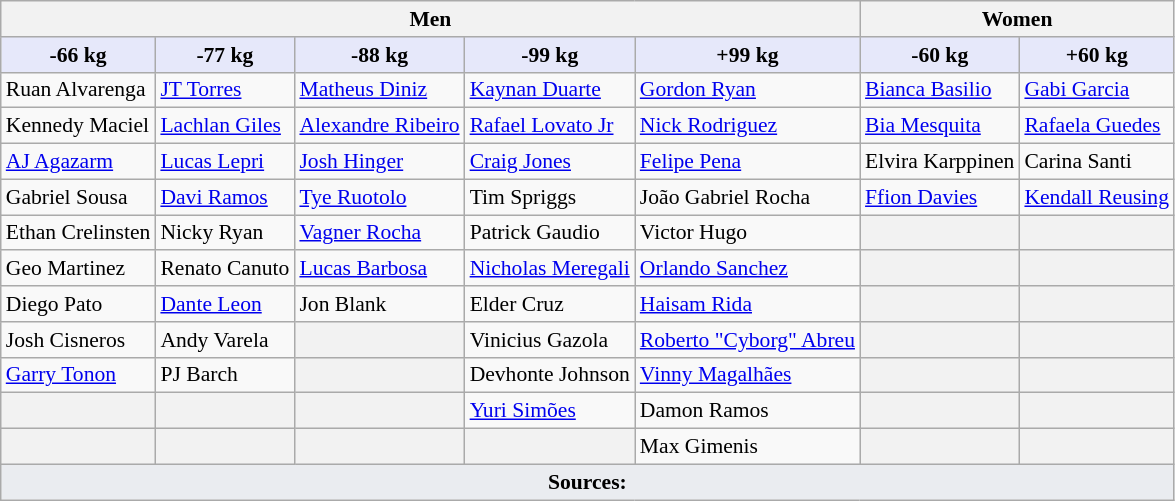<table class="wikitable" style="font-size: 90%;">
<tr>
<th colspan=5>Men</th>
<th colspan=2>Women</th>
</tr>
<tr>
<th colspan="1" style="background-color: #E6E8FA; color: #000000; text-align: center;">-66 kg</th>
<th colspan="1" style="background-color: #E6E8FA; color: #000000; text-align: center;">-77 kg</th>
<th colspan="1" style="background-color: #E6E8FA; color: #000000; text-align: center;">-88 kg</th>
<th colspan="1" style="background-color: #E6E8FA; color: #000000; text-align: center;">-99 kg</th>
<th colspan="1" style="background-color: #E6E8FA; color: #000000; text-align: center;">+99 kg</th>
<th colspan="1" style="background-color: #E6E8FA; color: #000000; text-align: center;">-60 kg</th>
<th colspan="1" style="background-color: #E6E8FA; color: #000000; text-align: center;">+60 kg</th>
</tr>
<tr>
<td> Ruan Alvarenga</td>
<td> <a href='#'>JT Torres</a></td>
<td> <a href='#'>Matheus Diniz</a></td>
<td> <a href='#'>Kaynan Duarte</a></td>
<td> <a href='#'>Gordon Ryan</a></td>
<td> <a href='#'>Bianca Basilio</a></td>
<td> <a href='#'>Gabi Garcia</a></td>
</tr>
<tr>
<td> Kennedy Maciel</td>
<td> <a href='#'>Lachlan Giles</a></td>
<td> <a href='#'>Alexandre Ribeiro</a></td>
<td> <a href='#'>Rafael Lovato Jr</a></td>
<td> <a href='#'>Nick Rodriguez</a></td>
<td> <a href='#'>Bia Mesquita</a></td>
<td> <a href='#'>Rafaela Guedes</a></td>
</tr>
<tr>
<td> <a href='#'>AJ Agazarm</a></td>
<td> <a href='#'>Lucas Lepri</a></td>
<td> <a href='#'>Josh Hinger</a></td>
<td> <a href='#'>Craig Jones</a></td>
<td> <a href='#'>Felipe Pena</a></td>
<td> Elvira Karppinen</td>
<td> Carina Santi</td>
</tr>
<tr>
<td> Gabriel Sousa</td>
<td> <a href='#'>Davi Ramos</a></td>
<td> <a href='#'>Tye Ruotolo</a></td>
<td> Tim Spriggs</td>
<td> João Gabriel Rocha</td>
<td> <a href='#'>Ffion Davies</a></td>
<td> <a href='#'>Kendall Reusing</a>  </td>
</tr>
<tr>
<td> Ethan Crelinsten</td>
<td> Nicky Ryan</td>
<td> <a href='#'>Vagner Rocha</a></td>
<td> Patrick Gaudio</td>
<td> Victor Hugo</td>
<th></th>
<th></th>
</tr>
<tr>
<td> Geo Martinez</td>
<td> Renato Canuto</td>
<td> <a href='#'>Lucas Barbosa</a></td>
<td> <a href='#'>Nicholas Meregali</a></td>
<td> <a href='#'>Orlando Sanchez</a></td>
<th></th>
<th></th>
</tr>
<tr>
<td> Diego Pato</td>
<td>  <a href='#'>Dante Leon</a></td>
<td> Jon Blank</td>
<td> Elder Cruz</td>
<td> <a href='#'>Haisam Rida</a></td>
<th></th>
<th></th>
</tr>
<tr>
<td> Josh Cisneros </td>
<td> Andy Varela</td>
<th></th>
<td> Vinicius Gazola</td>
<td> <a href='#'>Roberto "Cyborg" Abreu</a></td>
<th></th>
<th></th>
</tr>
<tr>
<td> <a href='#'>Garry Tonon</a></td>
<td> PJ Barch</td>
<th></th>
<td> Devhonte Johnson</td>
<td> <a href='#'>Vinny Magalhães</a></td>
<th></th>
<th></th>
</tr>
<tr>
<th></th>
<th></th>
<th></th>
<td> <a href='#'>Yuri Simões</a></td>
<td> Damon Ramos</td>
<th></th>
<th></th>
</tr>
<tr>
<th></th>
<th></th>
<th></th>
<th></th>
<td> Max Gimenis </td>
<th></th>
<th></th>
</tr>
<tr>
<th colspan="7" style="background-color: #EAECF0; color: #000000; text-align: center;"><strong>Sources:</strong></th>
</tr>
</table>
